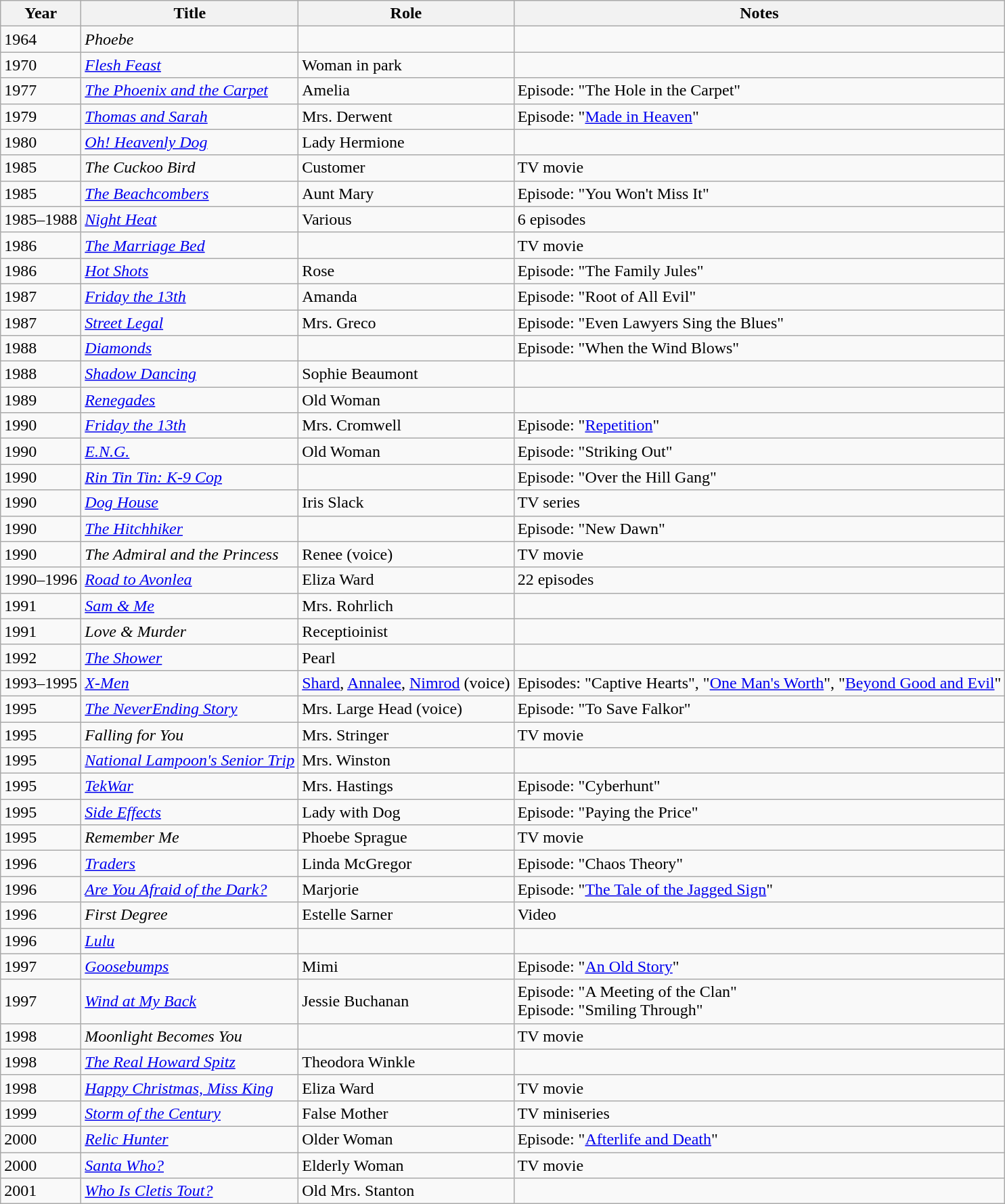<table class="wikitable sortable">
<tr>
<th>Year</th>
<th>Title</th>
<th>Role</th>
<th class="unsortable">Notes</th>
</tr>
<tr>
<td>1964</td>
<td><em>Phoebe</em></td>
<td></td>
<td></td>
</tr>
<tr>
<td>1970</td>
<td><em><a href='#'>Flesh Feast</a></em></td>
<td>Woman in park</td>
<td></td>
</tr>
<tr>
<td>1977</td>
<td data-sort-value="Phoenix and the Carpet, The"><em><a href='#'>The Phoenix and the Carpet</a></em></td>
<td>Amelia</td>
<td>Episode: "The Hole in the Carpet"</td>
</tr>
<tr>
<td>1979</td>
<td><em><a href='#'>Thomas and Sarah</a></em></td>
<td>Mrs. Derwent</td>
<td>Episode: "<a href='#'>Made in Heaven</a>"</td>
</tr>
<tr>
<td>1980</td>
<td><em><a href='#'>Oh! Heavenly Dog</a></em></td>
<td>Lady Hermione</td>
<td></td>
</tr>
<tr>
<td>1985</td>
<td data-sort-value="Cuckoo Bird, The"><em>The Cuckoo Bird</em></td>
<td>Customer</td>
<td>TV movie</td>
</tr>
<tr>
<td>1985</td>
<td data-sort-value="Beachcombers, The"><em><a href='#'>The Beachcombers</a></em></td>
<td>Aunt Mary</td>
<td>Episode: "You Won't Miss It"</td>
</tr>
<tr>
<td>1985–1988</td>
<td><em><a href='#'>Night Heat</a></em></td>
<td>Various</td>
<td>6 episodes</td>
</tr>
<tr>
<td>1986</td>
<td data-sort-value="Marriage Bed, The"><em><a href='#'>The Marriage Bed</a></em></td>
<td></td>
<td>TV movie</td>
</tr>
<tr>
<td>1986</td>
<td><em><a href='#'>Hot Shots</a></em></td>
<td>Rose</td>
<td>Episode: "The Family Jules"</td>
</tr>
<tr>
<td>1987</td>
<td><em><a href='#'>Friday the 13th</a></em></td>
<td>Amanda</td>
<td>Episode: "Root of All Evil"</td>
</tr>
<tr>
<td>1987</td>
<td><em><a href='#'>Street Legal</a></em></td>
<td>Mrs. Greco</td>
<td>Episode: "Even Lawyers Sing the Blues"</td>
</tr>
<tr>
<td>1988</td>
<td><em><a href='#'>Diamonds</a></em></td>
<td></td>
<td>Episode: "When the Wind Blows"</td>
</tr>
<tr>
<td>1988</td>
<td><em><a href='#'>Shadow Dancing</a></em></td>
<td>Sophie Beaumont</td>
<td></td>
</tr>
<tr>
<td>1989</td>
<td><em><a href='#'>Renegades</a></em></td>
<td>Old Woman</td>
<td></td>
</tr>
<tr>
<td>1990</td>
<td><em><a href='#'>Friday the 13th</a></em></td>
<td>Mrs. Cromwell</td>
<td>Episode: "<a href='#'>Repetition</a>"</td>
</tr>
<tr>
<td>1990</td>
<td><em><a href='#'>E.N.G.</a></em></td>
<td>Old Woman</td>
<td>Episode: "Striking Out"</td>
</tr>
<tr>
<td>1990</td>
<td><em><a href='#'>Rin Tin Tin: K-9 Cop</a></em></td>
<td></td>
<td>Episode: "Over the Hill Gang"</td>
</tr>
<tr>
<td>1990</td>
<td><em><a href='#'>Dog House</a></em></td>
<td>Iris Slack</td>
<td>TV series</td>
</tr>
<tr>
<td>1990</td>
<td data-sort-value="Hitchhiker, The"><em><a href='#'>The Hitchhiker</a></em></td>
<td></td>
<td>Episode: "New Dawn"</td>
</tr>
<tr>
<td>1990</td>
<td data-sort-value="Admiral and the Princess, The"><em>The Admiral and the Princess</em></td>
<td>Renee (voice)</td>
<td>TV movie</td>
</tr>
<tr>
<td>1990–1996</td>
<td><em><a href='#'>Road to Avonlea</a></em></td>
<td>Eliza Ward</td>
<td>22 episodes</td>
</tr>
<tr>
<td>1991</td>
<td><em><a href='#'>Sam & Me</a></em></td>
<td>Mrs. Rohrlich</td>
<td></td>
</tr>
<tr>
<td>1991</td>
<td><em>Love & Murder</em></td>
<td>Receptioinist</td>
<td></td>
</tr>
<tr>
<td>1992</td>
<td data-sort-value="Shower, The"><em><a href='#'>The Shower</a></em></td>
<td>Pearl</td>
<td></td>
</tr>
<tr>
<td>1993–1995</td>
<td><em><a href='#'>X-Men</a></em></td>
<td><a href='#'>Shard</a>, <a href='#'>Annalee</a>, <a href='#'>Nimrod</a> (voice)</td>
<td>Episodes: "Captive Hearts", "<a href='#'>One Man's Worth</a>", "<a href='#'>Beyond Good and Evil</a>"</td>
</tr>
<tr>
<td>1995</td>
<td data-sort-value="NeverEnding Story, The"><em><a href='#'>The NeverEnding Story</a></em></td>
<td>Mrs. Large Head (voice)</td>
<td>Episode: "To Save Falkor"</td>
</tr>
<tr>
<td>1995</td>
<td><em>Falling for You</em></td>
<td>Mrs. Stringer</td>
<td>TV movie</td>
</tr>
<tr>
<td>1995</td>
<td><em><a href='#'>National Lampoon's Senior Trip</a></em></td>
<td>Mrs. Winston</td>
<td></td>
</tr>
<tr>
<td>1995</td>
<td><em><a href='#'>TekWar</a></em></td>
<td>Mrs. Hastings</td>
<td>Episode: "Cyberhunt"</td>
</tr>
<tr>
<td>1995</td>
<td><em><a href='#'>Side Effects</a></em></td>
<td>Lady with Dog</td>
<td>Episode: "Paying the Price"</td>
</tr>
<tr>
<td>1995</td>
<td><em>Remember Me</em></td>
<td>Phoebe Sprague</td>
<td>TV movie</td>
</tr>
<tr>
<td>1996</td>
<td><em><a href='#'>Traders</a></em></td>
<td>Linda McGregor</td>
<td>Episode: "Chaos Theory"</td>
</tr>
<tr>
<td>1996</td>
<td><em><a href='#'>Are You Afraid of the Dark?</a></em></td>
<td>Marjorie</td>
<td>Episode: "<a href='#'>The Tale of the Jagged Sign</a>"</td>
</tr>
<tr>
<td>1996</td>
<td><em>First Degree</em></td>
<td>Estelle Sarner</td>
<td>Video</td>
</tr>
<tr>
<td>1996</td>
<td><em><a href='#'>Lulu</a></em></td>
<td></td>
<td></td>
</tr>
<tr>
<td>1997</td>
<td><em><a href='#'>Goosebumps</a></em></td>
<td>Mimi</td>
<td>Episode: "<a href='#'>An Old Story</a>"</td>
</tr>
<tr>
<td>1997</td>
<td><em><a href='#'>Wind at My Back</a></em></td>
<td>Jessie Buchanan</td>
<td>Episode: "A Meeting of the Clan"<br>Episode: "Smiling Through"</td>
</tr>
<tr>
<td>1998</td>
<td><em>Moonlight Becomes You</em></td>
<td></td>
<td>TV movie</td>
</tr>
<tr>
<td>1998</td>
<td data-sort-value="Real Howard Spitz, The"><em><a href='#'>The Real Howard Spitz</a></em></td>
<td>Theodora Winkle</td>
<td></td>
</tr>
<tr>
<td>1998</td>
<td><em><a href='#'>Happy Christmas, Miss King</a></em></td>
<td>Eliza Ward</td>
<td>TV movie</td>
</tr>
<tr>
<td>1999</td>
<td><em><a href='#'>Storm of the Century</a></em></td>
<td>False Mother</td>
<td>TV miniseries</td>
</tr>
<tr>
<td>2000</td>
<td><em><a href='#'>Relic Hunter</a></em></td>
<td>Older Woman</td>
<td>Episode: "<a href='#'>Afterlife and Death</a>"</td>
</tr>
<tr>
<td>2000</td>
<td><em><a href='#'>Santa Who?</a></em></td>
<td>Elderly Woman</td>
<td>TV movie</td>
</tr>
<tr>
<td>2001</td>
<td><em><a href='#'>Who Is Cletis Tout?</a></em></td>
<td>Old Mrs. Stanton</td>
<td></td>
</tr>
</table>
